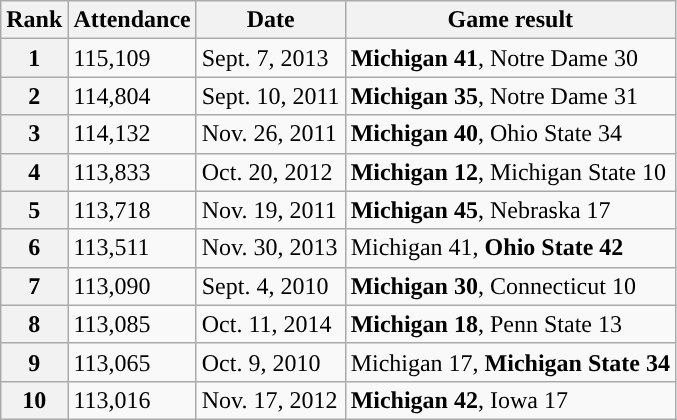<table class="wikitable">
<tr>
<th>Rank</th>
<th>Attendance</th>
<th>Date</th>
<th>Game result</th>
</tr>
<tr>
<th>1</th>
<td>115,109</td>
<td>Sept. 7, 2013</td>
<td><strong>Michigan 41</strong>, Notre Dame 30</td>
</tr>
<tr>
<th>2</th>
<td>114,804</td>
<td>Sept. 10, 2011</td>
<td><strong>Michigan 35</strong>, Notre Dame 31</td>
</tr>
<tr>
<th>3</th>
<td>114,132</td>
<td>Nov. 26, 2011</td>
<td><strong>Michigan 40</strong>, Ohio State 34</td>
</tr>
<tr>
<th>4</th>
<td>113,833</td>
<td>Oct. 20, 2012</td>
<td><strong>Michigan 12</strong>, Michigan State 10</td>
</tr>
<tr>
<th>5</th>
<td>113,718</td>
<td>Nov. 19, 2011</td>
<td><strong>Michigan 45</strong>, Nebraska 17</td>
</tr>
<tr>
<th>6</th>
<td>113,511</td>
<td>Nov. 30, 2013</td>
<td>Michigan 41, <strong>Ohio State 42</strong></td>
</tr>
<tr>
<th>7</th>
<td>113,090</td>
<td>Sept. 4, 2010</td>
<td><strong>Michigan 30</strong>, Connecticut 10</td>
</tr>
<tr>
<th>8</th>
<td>113,085</td>
<td>Oct. 11, 2014</td>
<td><strong>Michigan 18</strong>, Penn State 13</td>
</tr>
<tr>
<th>9</th>
<td>113,065</td>
<td>Oct. 9, 2010</td>
<td>Michigan 17, <strong>Michigan State 34</strong></td>
</tr>
<tr>
<th>10</th>
<td>113,016</td>
<td>Nov. 17, 2012</td>
<td><strong>Michigan 42</strong>, Iowa 17</td>
</tr>
</table>
